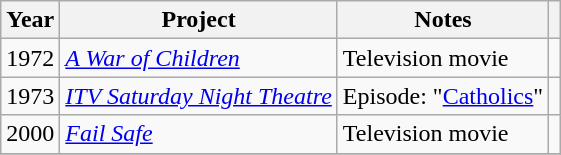<table class="wikitable sortable plainrowheaders">
<tr>
<th scope="col">Year</th>
<th scope="col">Project</th>
<th scope="col">Notes</th>
<th scope="col" class="unsortable"></th>
</tr>
<tr>
<td>1972</td>
<td><em><a href='#'>A War of Children</a></em></td>
<td>Television movie</td>
<td></td>
</tr>
<tr>
<td>1973</td>
<td><em><a href='#'>ITV Saturday Night Theatre</a></em></td>
<td>Episode: "<a href='#'>Catholics</a>"</td>
<td></td>
</tr>
<tr>
<td>2000</td>
<td><em><a href='#'>Fail Safe</a></em></td>
<td>Television movie</td>
<td></td>
</tr>
<tr>
</tr>
</table>
